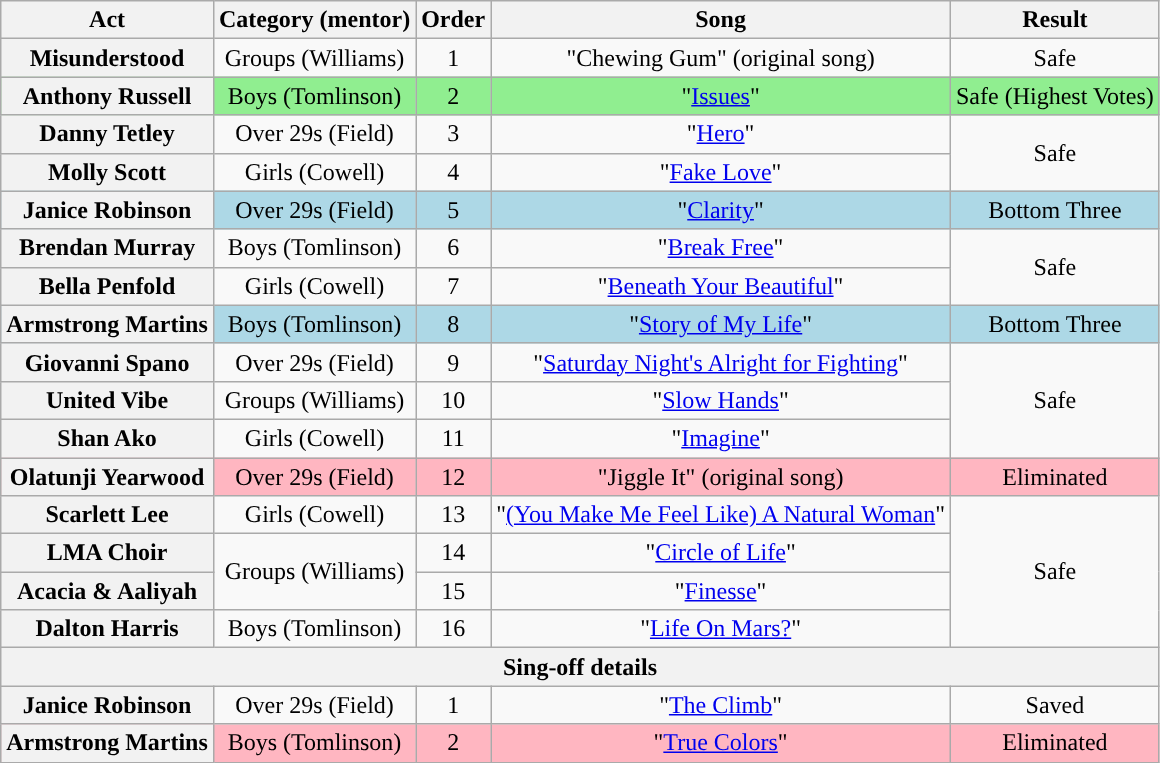<table class="wikitable plainrowheaders" style="text-align:center;">
<tr>
<th scope="col">Act</th>
<th scope="col">Category (mentor)</th>
<th scope="col">Order</th>
<th scope="col">Song</th>
<th scope="col">Result</th>
</tr>
<tr>
<th scope="row">Misunderstood</th>
<td>Groups (Williams)</td>
<td>1</td>
<td>"Chewing Gum" (original song)</td>
<td>Safe</td>
</tr>
<tr style="background:lightgreen;">
<th scope="row">Anthony Russell</th>
<td>Boys (Tomlinson)</td>
<td>2</td>
<td>"<a href='#'>Issues</a>"</td>
<td>Safe (Highest Votes)</td>
</tr>
<tr>
<th scope="row">Danny Tetley</th>
<td>Over 29s (Field)</td>
<td>3</td>
<td>"<a href='#'>Hero</a>"</td>
<td rowspan=2>Safe</td>
</tr>
<tr>
<th scope="row">Molly Scott</th>
<td>Girls (Cowell)</td>
<td>4</td>
<td>"<a href='#'>Fake Love</a>"</td>
</tr>
<tr style="background:lightblue;">
<th scope="row">Janice Robinson</th>
<td>Over 29s (Field)</td>
<td>5</td>
<td>"<a href='#'>Clarity</a>"</td>
<td>Bottom Three</td>
</tr>
<tr>
<th scope="row">Brendan Murray</th>
<td>Boys (Tomlinson)</td>
<td>6</td>
<td>"<a href='#'>Break Free</a>"</td>
<td rowspan=2>Safe</td>
</tr>
<tr>
<th scope="row">Bella Penfold</th>
<td>Girls (Cowell)</td>
<td>7</td>
<td>"<a href='#'>Beneath Your Beautiful</a>"</td>
</tr>
<tr style="background:lightblue;">
<th scope="row">Armstrong Martins</th>
<td>Boys (Tomlinson)</td>
<td>8</td>
<td>"<a href='#'>Story of My Life</a>"</td>
<td>Bottom Three</td>
</tr>
<tr>
<th scope="row">Giovanni Spano</th>
<td>Over 29s (Field)</td>
<td>9</td>
<td>"<a href='#'>Saturday Night's Alright for Fighting</a>"</td>
<td rowspan=3>Safe</td>
</tr>
<tr>
<th scope="row">United Vibe</th>
<td>Groups (Williams)</td>
<td>10</td>
<td>"<a href='#'>Slow Hands</a>"</td>
</tr>
<tr>
<th scope="row">Shan Ako</th>
<td>Girls (Cowell)</td>
<td>11</td>
<td>"<a href='#'>Imagine</a>"</td>
</tr>
<tr style="background:lightpink;">
<th scope="row">Olatunji Yearwood</th>
<td>Over 29s (Field)</td>
<td>12</td>
<td>"Jiggle It" (original song)</td>
<td>Eliminated</td>
</tr>
<tr>
<th scope="row">Scarlett Lee</th>
<td>Girls (Cowell)</td>
<td>13</td>
<td>"<a href='#'>(You Make Me Feel Like) A Natural Woman</a>"</td>
<td rowspan=4>Safe</td>
</tr>
<tr>
<th scope="row">LMA Choir</th>
<td rowspan="2">Groups (Williams)</td>
<td>14</td>
<td>"<a href='#'>Circle of Life</a>"</td>
</tr>
<tr>
<th scope="row">Acacia & Aaliyah</th>
<td>15</td>
<td>"<a href='#'>Finesse</a>"</td>
</tr>
<tr>
<th scope="row">Dalton Harris</th>
<td>Boys (Tomlinson)</td>
<td>16</td>
<td>"<a href='#'>Life On Mars?</a>"</td>
</tr>
<tr>
<th colspan="5">Sing-off details</th>
</tr>
<tr>
<th scope="row">Janice Robinson</th>
<td>Over 29s (Field)</td>
<td>1</td>
<td>"<a href='#'>The Climb</a>"</td>
<td>Saved</td>
</tr>
<tr style="background:lightpink;">
<th scope="row">Armstrong Martins</th>
<td>Boys (Tomlinson)</td>
<td>2</td>
<td>"<a href='#'>True Colors</a>"</td>
<td>Eliminated</td>
</tr>
</table>
